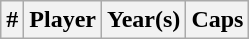<table class="wikitable sortable">
<tr>
<th width=>#</th>
<th width=>Player</th>
<th width=>Year(s)</th>
<th width=>Caps<br></th>
</tr>
</table>
